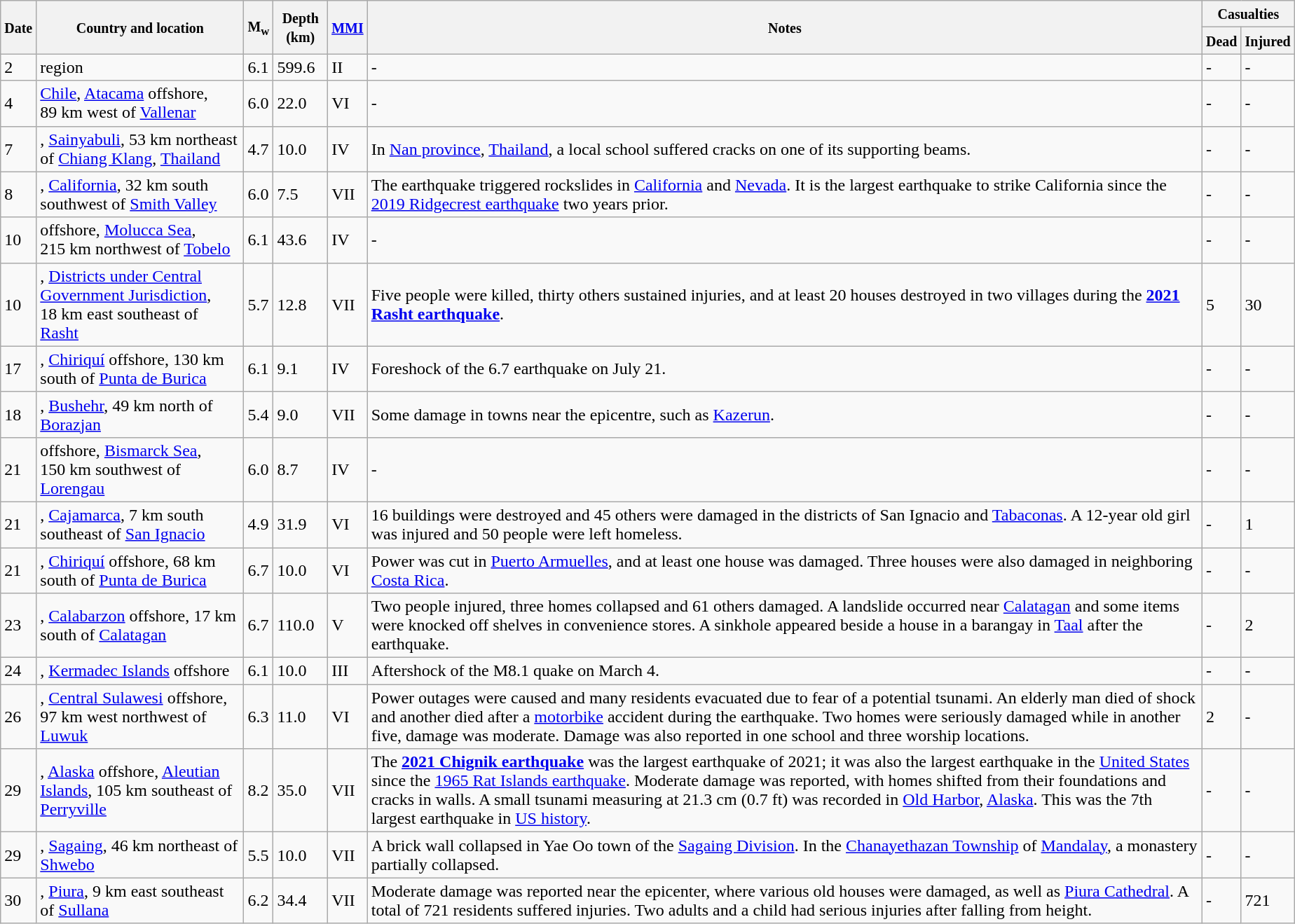<table class="wikitable sortable" style="border:1px black;  margin-left:1em;">
<tr>
<th rowspan="2"><small>Date</small></th>
<th rowspan="2" style="width: 190px"><small>Country and location</small></th>
<th rowspan="2"><small>M<sub>w</sub></small></th>
<th rowspan="2"><small>Depth (km)</small></th>
<th rowspan="2"><small><a href='#'>MMI</a></small></th>
<th rowspan="2" class="unsortable"><small>Notes</small></th>
<th colspan="2"><small>Casualties</small></th>
</tr>
<tr>
<th><small>Dead</small></th>
<th><small>Injured</small></th>
</tr>
<tr>
<td>2</td>
<td> region</td>
<td>6.1</td>
<td>599.6</td>
<td>II</td>
<td>-</td>
<td>-</td>
<td>-</td>
</tr>
<tr>
<td>4</td>
<td> <a href='#'>Chile</a>, <a href='#'>Atacama</a> offshore, 89 km west of <a href='#'>Vallenar</a></td>
<td>6.0</td>
<td>22.0</td>
<td>VI</td>
<td>-</td>
<td>-</td>
<td>-</td>
</tr>
<tr>
<td>7</td>
<td>, <a href='#'>Sainyabuli</a>, 53 km northeast of <a href='#'>Chiang Klang</a>, <a href='#'>Thailand</a></td>
<td>4.7</td>
<td>10.0</td>
<td>IV</td>
<td>In <a href='#'>Nan province</a>, <a href='#'>Thailand</a>, a local school suffered cracks on one of its supporting beams.</td>
<td>-</td>
<td>-</td>
</tr>
<tr>
<td>8</td>
<td>, <a href='#'>California</a>, 32 km south southwest of <a href='#'>Smith Valley</a></td>
<td>6.0</td>
<td>7.5</td>
<td>VII</td>
<td>The earthquake triggered rockslides in <a href='#'>California</a> and <a href='#'>Nevada</a>. It is the largest earthquake to strike California since the <a href='#'>2019 Ridgecrest earthquake</a> two years prior.</td>
<td>-</td>
<td>-</td>
</tr>
<tr>
<td>10</td>
<td> offshore, <a href='#'>Molucca Sea</a>, 215 km northwest of <a href='#'>Tobelo</a></td>
<td>6.1</td>
<td>43.6</td>
<td>IV</td>
<td>-</td>
<td>-</td>
<td>-</td>
</tr>
<tr>
<td>10</td>
<td>, <a href='#'>Districts under Central Government Jurisdiction</a>, 18 km east southeast of <a href='#'>Rasht</a></td>
<td>5.7</td>
<td>12.8</td>
<td>VII</td>
<td>Five people were killed, thirty others sustained injuries, and at least 20 houses destroyed in two villages during the <strong><a href='#'>2021 Rasht earthquake</a></strong>.</td>
<td>5</td>
<td>30</td>
</tr>
<tr>
<td>17</td>
<td>, <a href='#'>Chiriquí</a> offshore, 130 km south of <a href='#'>Punta de Burica</a></td>
<td>6.1</td>
<td>9.1</td>
<td>IV</td>
<td>Foreshock of the 6.7 earthquake on July 21.</td>
<td>-</td>
<td>-</td>
</tr>
<tr>
<td>18</td>
<td>, <a href='#'>Bushehr</a>, 49 km north of <a href='#'>Borazjan</a></td>
<td>5.4</td>
<td>9.0</td>
<td>VII</td>
<td>Some damage in towns near the epicentre, such as <a href='#'>Kazerun</a>.</td>
<td>-</td>
<td>-</td>
</tr>
<tr>
<td>21</td>
<td> offshore, <a href='#'>Bismarck Sea</a>, 150 km southwest of <a href='#'>Lorengau</a></td>
<td>6.0</td>
<td>8.7</td>
<td>IV</td>
<td>-</td>
<td>-</td>
<td>-</td>
</tr>
<tr>
<td>21</td>
<td>, <a href='#'>Cajamarca</a>, 7 km south southeast of <a href='#'>San Ignacio</a></td>
<td>4.9</td>
<td>31.9</td>
<td>VI</td>
<td>16 buildings were destroyed and 45 others were damaged in the districts of San Ignacio and <a href='#'>Tabaconas</a>. A 12-year old girl was injured and 50 people were left homeless.</td>
<td>-</td>
<td>1</td>
</tr>
<tr>
<td>21</td>
<td>, <a href='#'>Chiriquí</a> offshore, 68 km south of <a href='#'>Punta de Burica</a></td>
<td>6.7</td>
<td>10.0</td>
<td>VI</td>
<td>Power was cut in <a href='#'>Puerto Armuelles</a>, and at least one house was damaged. Three houses were also damaged in neighboring <a href='#'>Costa Rica</a>.</td>
<td>-</td>
<td>-</td>
</tr>
<tr>
<td>23</td>
<td>, <a href='#'>Calabarzon</a> offshore, 17 km south of <a href='#'>Calatagan</a></td>
<td>6.7</td>
<td>110.0</td>
<td>V</td>
<td>Two people injured, three homes collapsed and 61 others damaged. A landslide occurred near <a href='#'>Calatagan</a> and some items were knocked off shelves in convenience stores. A sinkhole appeared beside a house in a barangay in <a href='#'>Taal</a> after the earthquake.</td>
<td>-</td>
<td>2</td>
</tr>
<tr>
<td>24</td>
<td>, <a href='#'>Kermadec Islands</a> offshore</td>
<td>6.1</td>
<td>10.0</td>
<td>III</td>
<td>Aftershock of the M8.1 quake on March 4.</td>
<td>-</td>
<td>-</td>
</tr>
<tr>
<td>26</td>
<td>, <a href='#'>Central Sulawesi</a> offshore, 97 km west northwest of <a href='#'>Luwuk</a></td>
<td>6.3</td>
<td>11.0</td>
<td>VI</td>
<td>Power outages were caused and many residents evacuated due to fear of a potential tsunami. An elderly man died of shock and another died after a <a href='#'>motorbike</a> accident during the earthquake. Two homes were seriously damaged while in another five, damage was moderate. Damage was also reported in one school and three worship locations.</td>
<td>2</td>
<td>-</td>
</tr>
<tr>
<td>29</td>
<td>, <a href='#'>Alaska</a> offshore, <a href='#'>Aleutian Islands</a>, 105 km southeast of <a href='#'>Perryville</a></td>
<td>8.2</td>
<td>35.0</td>
<td>VII</td>
<td>The <strong><a href='#'>2021 Chignik earthquake</a></strong> was the largest earthquake of 2021; it was also the largest earthquake in the <a href='#'>United States</a> since the <a href='#'>1965 Rat Islands earthquake</a>. Moderate damage was reported, with homes shifted from their foundations and cracks in walls. A small tsunami measuring at 21.3 cm (0.7 ft) was recorded in <a href='#'>Old Harbor</a>, <a href='#'>Alaska</a>. This was the 7th largest earthquake in <a href='#'>US history</a>.</td>
<td>-</td>
<td>-</td>
</tr>
<tr>
<td>29</td>
<td>, <a href='#'>Sagaing</a>, 46 km northeast of <a href='#'>Shwebo</a></td>
<td>5.5</td>
<td>10.0</td>
<td>VII</td>
<td>A brick wall collapsed in Yae Oo town of the <a href='#'>Sagaing Division</a>. In the <a href='#'>Chanayethazan Township</a> of <a href='#'>Mandalay</a>, a monastery partially collapsed.</td>
<td>-</td>
<td>-</td>
</tr>
<tr>
<td>30</td>
<td>, <a href='#'>Piura</a>, 9 km east southeast of <a href='#'>Sullana</a></td>
<td>6.2</td>
<td>34.4</td>
<td>VII</td>
<td>Moderate damage was reported near the epicenter, where various old houses were damaged, as well as <a href='#'>Piura Cathedral</a>. A total of 721 residents suffered injuries. Two adults and a child had serious injuries after falling from height.</td>
<td>-</td>
<td>721</td>
</tr>
</table>
